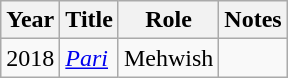<table class="wikitable">
<tr>
<th>Year</th>
<th>Title</th>
<th>Role</th>
<th>Notes</th>
</tr>
<tr>
<td>2018</td>
<td><em><a href='#'>Pari</a></em></td>
<td>Mehwish</td>
<td></td>
</tr>
</table>
